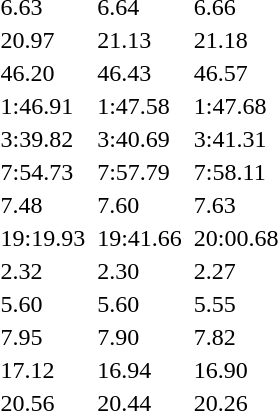<table>
<tr>
<td></td>
<td></td>
<td>6.63</td>
<td></td>
<td>6.64</td>
<td></td>
<td>6.66</td>
</tr>
<tr>
<td></td>
<td></td>
<td>20.97 </td>
<td></td>
<td>21.13</td>
<td></td>
<td>21.18</td>
</tr>
<tr>
<td></td>
<td></td>
<td>46.20 </td>
<td></td>
<td>46.43</td>
<td></td>
<td>46.57</td>
</tr>
<tr>
<td></td>
<td></td>
<td>1:46.91</td>
<td></td>
<td>1:47.58</td>
<td></td>
<td>1:47.68</td>
</tr>
<tr>
<td></td>
<td></td>
<td>3:39.82</td>
<td></td>
<td>3:40.69</td>
<td></td>
<td>3:41.31</td>
</tr>
<tr>
<td></td>
<td></td>
<td>7:54.73</td>
<td></td>
<td>7:57.79</td>
<td></td>
<td>7:58.11</td>
</tr>
<tr>
<td></td>
<td></td>
<td>7.48 </td>
<td></td>
<td>7.60 </td>
<td></td>
<td>7.63</td>
</tr>
<tr>
<td></td>
<td></td>
<td>19:19.93</td>
<td></td>
<td>19:41.66</td>
<td></td>
<td>20:00.68</td>
</tr>
<tr>
<td></td>
<td></td>
<td>2.32</td>
<td></td>
<td>2.30</td>
<td><br></td>
<td>2.27</td>
</tr>
<tr>
<td></td>
<td></td>
<td>5.60</td>
<td></td>
<td>5.60</td>
<td></td>
<td>5.55</td>
</tr>
<tr>
<td></td>
<td></td>
<td>7.95</td>
<td></td>
<td>7.90</td>
<td></td>
<td>7.82</td>
</tr>
<tr>
<td></td>
<td></td>
<td>17.12</td>
<td></td>
<td>16.94</td>
<td></td>
<td>16.90</td>
</tr>
<tr>
<td></td>
<td></td>
<td>20.56</td>
<td></td>
<td>20.44</td>
<td></td>
<td>20.26</td>
</tr>
</table>
